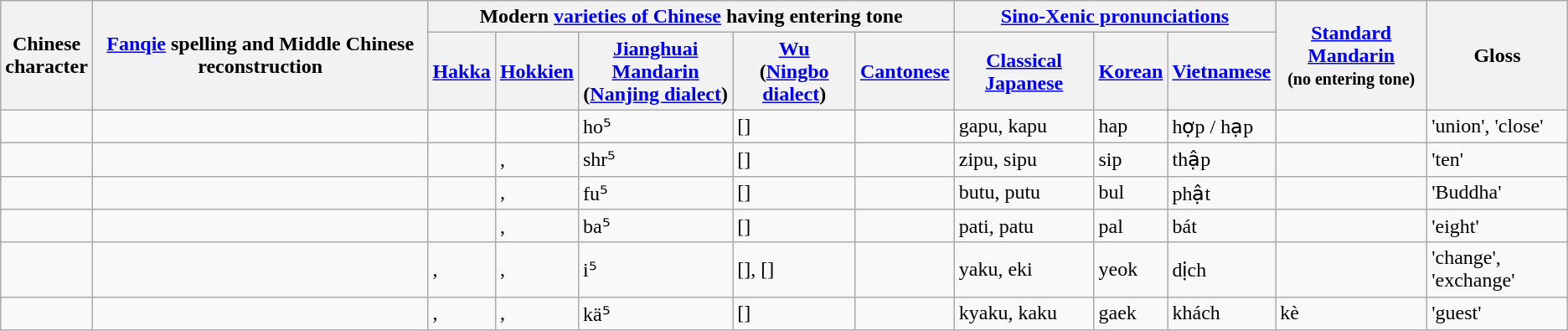<table class="wikitable">
<tr>
<th rowspan=2>Chinese<br>character</th>
<th rowspan=2><a href='#'>Fanqie</a> spelling and Middle Chinese reconstruction</th>
<th colspan=5>Modern <a href='#'>varieties of Chinese</a> having entering tone</th>
<th colspan=3><a href='#'>Sino-Xenic pronunciations</a></th>
<th rowspan=2><a href='#'>Standard Mandarin</a><br><small>(no entering tone)</small></th>
<th rowspan=2>Gloss</th>
</tr>
<tr>
<th><a href='#'>Hakka</a></th>
<th><a href='#'>Hokkien</a></th>
<th><a href='#'>Jianghuai Mandarin</a><br>(<a href='#'>Nanjing dialect</a>)</th>
<th><a href='#'>Wu</a><br>(<a href='#'>Ningbo dialect</a>)</th>
<th><a href='#'>Cantonese</a></th>
<th><a href='#'>Classical Japanese</a></th>
<th><a href='#'>Korean</a><br></th>
<th><a href='#'>Vietnamese</a><br></th>
</tr>
<tr>
<td></td>
<td> </td>
<td></td>
<td></td>
<td>ho⁵ </td>
<td>[]</td>
<td></td>
<td> gapu,  kapu</td>
<td> hap</td>
<td>hợp / hạp</td>
<td> </td>
<td>'union', 'close'</td>
</tr>
<tr>
<td></td>
<td> </td>
<td></td>
<td>, </td>
<td>shr⁵ </td>
<td>[]</td>
<td></td>
<td> zipu,  sipu</td>
<td> sip</td>
<td>thập</td>
<td> </td>
<td>'ten'</td>
</tr>
<tr>
<td></td>
<td> </td>
<td></td>
<td>, </td>
<td>fu⁵ </td>
<td>[]</td>
<td></td>
<td> butu,  putu</td>
<td> bul</td>
<td>phật</td>
<td> </td>
<td>'Buddha'</td>
</tr>
<tr>
<td></td>
<td> </td>
<td></td>
<td>, </td>
<td>ba⁵ </td>
<td>[]</td>
<td></td>
<td> pati,  patu</td>
<td> pal</td>
<td>bát</td>
<td> </td>
<td>'eight'</td>
</tr>
<tr>
<td></td>
<td> </td>
<td>, </td>
<td>, </td>
<td>i⁵ </td>
<td>[], []</td>
<td></td>
<td> yaku,  eki</td>
<td> yeok</td>
<td>dịch</td>
<td> </td>
<td>'change', 'exchange'</td>
</tr>
<tr>
<td></td>
<td> </td>
<td>,</td>
<td>, </td>
<td>kä⁵ </td>
<td>[]</td>
<td></td>
<td> kyaku,  kaku</td>
<td> gaek</td>
<td>khách</td>
<td>kè </td>
<td>'guest'</td>
</tr>
</table>
